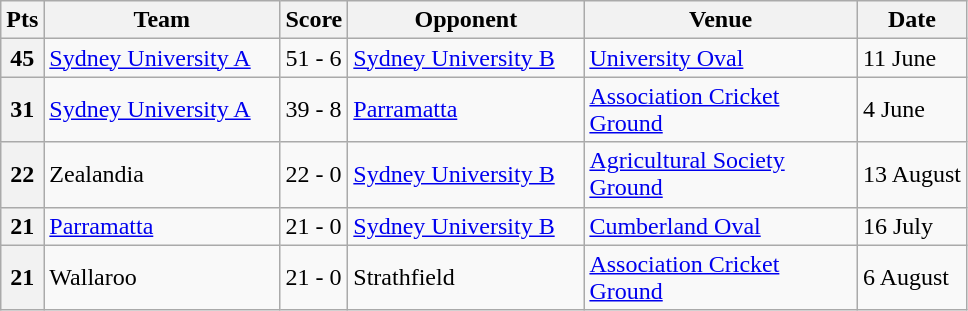<table class="wikitable" style="text-align:left;">
<tr>
<th width="20">Pts</th>
<th width="150">Team</th>
<th width=""50">Score</th>
<th width="150">Opponent</th>
<th width="175">Venue</th>
<th width=""50">Date</th>
</tr>
<tr>
<th>45</th>
<td> <a href='#'>Sydney University A</a></td>
<td>51 - 6</td>
<td> <a href='#'>Sydney University B</a></td>
<td><a href='#'>University Oval</a></td>
<td>11 June</td>
</tr>
<tr>
<th>31</th>
<td> <a href='#'>Sydney University A</a></td>
<td>39 - 8</td>
<td> <a href='#'>Parramatta</a></td>
<td><a href='#'>Association Cricket Ground</a></td>
<td>4 June</td>
</tr>
<tr>
<th>22</th>
<td> Zealandia</td>
<td>22 - 0</td>
<td> <a href='#'>Sydney University B</a></td>
<td><a href='#'>Agricultural Society Ground</a></td>
<td>13 August</td>
</tr>
<tr>
<th>21</th>
<td> <a href='#'>Parramatta</a></td>
<td>21 - 0</td>
<td> <a href='#'>Sydney University B</a></td>
<td><a href='#'>Cumberland Oval</a></td>
<td>16 July</td>
</tr>
<tr>
<th>21</th>
<td> Wallaroo</td>
<td>21 - 0</td>
<td> Strathfield</td>
<td><a href='#'>Association Cricket Ground</a></td>
<td>6 August</td>
</tr>
</table>
